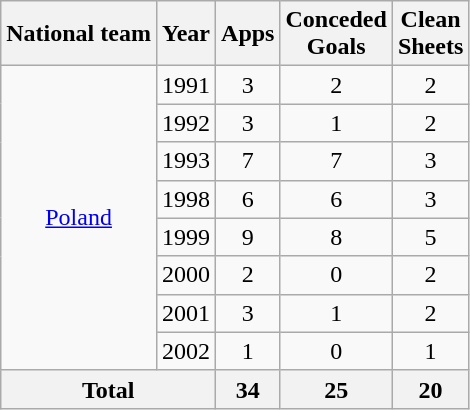<table class="wikitable" style="text-align:center">
<tr>
<th>National team</th>
<th>Year</th>
<th>Apps</th>
<th>Conceded<br>Goals</th>
<th>Clean<br>Sheets</th>
</tr>
<tr>
<td rowspan="8" style="vertical-align:center;"><a href='#'>Poland</a></td>
<td>1991</td>
<td>3</td>
<td>2</td>
<td>2</td>
</tr>
<tr>
<td>1992</td>
<td>3</td>
<td>1</td>
<td>2</td>
</tr>
<tr>
<td>1993</td>
<td>7</td>
<td>7</td>
<td>3</td>
</tr>
<tr>
<td>1998</td>
<td>6</td>
<td>6</td>
<td>3</td>
</tr>
<tr>
<td>1999</td>
<td>9</td>
<td>8</td>
<td>5</td>
</tr>
<tr>
<td>2000</td>
<td>2</td>
<td>0</td>
<td>2</td>
</tr>
<tr>
<td>2001</td>
<td>3</td>
<td>1</td>
<td>2</td>
</tr>
<tr>
<td>2002</td>
<td>1</td>
<td>0</td>
<td>1</td>
</tr>
<tr>
<th colspan="2">Total</th>
<th>34</th>
<th>25</th>
<th>20</th>
</tr>
</table>
